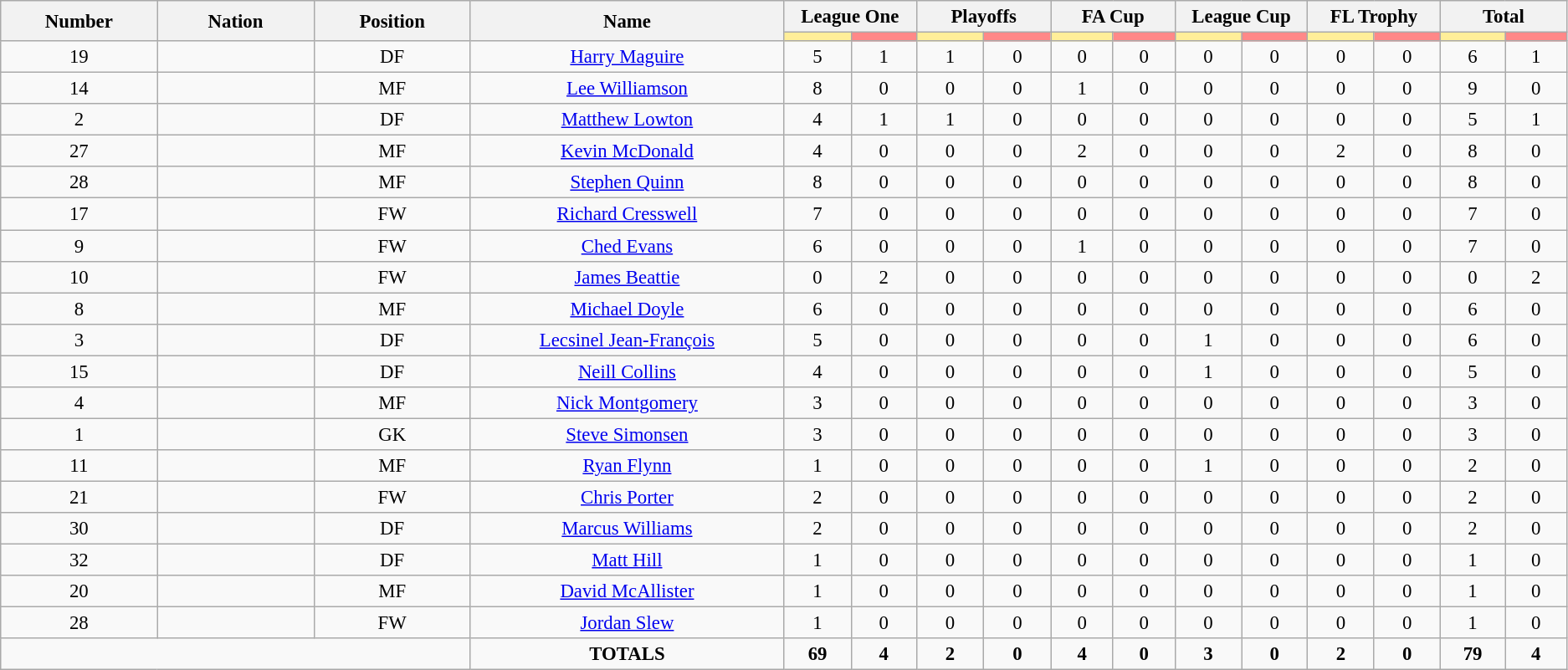<table class="wikitable" style="font-size: 95%; text-align: center;">
<tr>
<th rowspan="2" width="10%" align="center">Number</th>
<th rowspan="2" width="10%" align="center">Nation</th>
<th rowspan="2" width="10%" align="center">Position</th>
<th rowspan="2" width="20%" align="center">Name</th>
<th colspan="2" align="center">League One</th>
<th colspan="2" align="center">Playoffs</th>
<th colspan="2" align="center">FA Cup</th>
<th colspan="2" align="center">League Cup</th>
<th colspan="2" align="center">FL Trophy</th>
<th colspan="2" align="center">Total</th>
</tr>
<tr>
<th width=60 style="background: #FFEE99"></th>
<th width=60 style="background: #FF8888"></th>
<th width=60 style="background: #FFEE99"></th>
<th width=60 style="background: #FF8888"></th>
<th width=60 style="background: #FFEE99"></th>
<th width=60 style="background: #FF8888"></th>
<th width=60 style="background: #FFEE99"></th>
<th width=60 style="background: #FF8888"></th>
<th width=60 style="background: #FFEE99"></th>
<th width=60 style="background: #FF8888"></th>
<th width=60 style="background: #FFEE99"></th>
<th width=60 style="background: #FF8888"></th>
</tr>
<tr>
<td>19</td>
<td></td>
<td>DF</td>
<td><a href='#'>Harry Maguire</a></td>
<td>5</td>
<td>1</td>
<td>1</td>
<td>0</td>
<td>0</td>
<td>0</td>
<td>0</td>
<td>0</td>
<td>0</td>
<td>0</td>
<td>6</td>
<td>1</td>
</tr>
<tr>
<td>14</td>
<td></td>
<td>MF</td>
<td><a href='#'>Lee Williamson</a></td>
<td>8</td>
<td>0</td>
<td>0</td>
<td>0</td>
<td>1</td>
<td>0</td>
<td>0</td>
<td>0</td>
<td>0</td>
<td>0</td>
<td>9</td>
<td>0</td>
</tr>
<tr>
<td>2</td>
<td></td>
<td>DF</td>
<td><a href='#'>Matthew Lowton</a></td>
<td>4</td>
<td>1</td>
<td>1</td>
<td>0</td>
<td>0</td>
<td>0</td>
<td>0</td>
<td>0</td>
<td>0</td>
<td>0</td>
<td>5</td>
<td>1</td>
</tr>
<tr>
<td>27</td>
<td></td>
<td>MF</td>
<td><a href='#'>Kevin McDonald</a></td>
<td>4</td>
<td>0</td>
<td>0</td>
<td>0</td>
<td>2</td>
<td>0</td>
<td>0</td>
<td>0</td>
<td>2</td>
<td>0</td>
<td>8</td>
<td>0</td>
</tr>
<tr>
<td>28</td>
<td></td>
<td>MF</td>
<td><a href='#'>Stephen Quinn</a></td>
<td>8</td>
<td>0</td>
<td>0</td>
<td>0</td>
<td>0</td>
<td>0</td>
<td>0</td>
<td>0</td>
<td>0</td>
<td>0</td>
<td>8</td>
<td>0</td>
</tr>
<tr>
<td>17</td>
<td></td>
<td>FW</td>
<td><a href='#'>Richard Cresswell</a></td>
<td>7</td>
<td>0</td>
<td>0</td>
<td>0</td>
<td>0</td>
<td>0</td>
<td>0</td>
<td>0</td>
<td>0</td>
<td>0</td>
<td>7</td>
<td>0</td>
</tr>
<tr>
<td>9</td>
<td></td>
<td>FW</td>
<td><a href='#'>Ched Evans</a></td>
<td>6</td>
<td>0</td>
<td>0</td>
<td>0</td>
<td>1</td>
<td>0</td>
<td>0</td>
<td>0</td>
<td>0</td>
<td>0</td>
<td>7</td>
<td>0</td>
</tr>
<tr>
<td>10</td>
<td></td>
<td>FW</td>
<td><a href='#'>James Beattie</a></td>
<td>0</td>
<td>2</td>
<td>0</td>
<td>0</td>
<td>0</td>
<td>0</td>
<td>0</td>
<td>0</td>
<td>0</td>
<td>0</td>
<td>0</td>
<td>2</td>
</tr>
<tr>
<td>8</td>
<td></td>
<td>MF</td>
<td><a href='#'>Michael Doyle</a></td>
<td>6</td>
<td>0</td>
<td>0</td>
<td>0</td>
<td>0</td>
<td>0</td>
<td>0</td>
<td>0</td>
<td>0</td>
<td>0</td>
<td>6</td>
<td>0</td>
</tr>
<tr>
<td>3</td>
<td></td>
<td>DF</td>
<td><a href='#'>Lecsinel Jean-François</a></td>
<td>5</td>
<td>0</td>
<td>0</td>
<td>0</td>
<td>0</td>
<td>0</td>
<td>1</td>
<td>0</td>
<td>0</td>
<td>0</td>
<td>6</td>
<td>0</td>
</tr>
<tr>
<td>15</td>
<td></td>
<td>DF</td>
<td><a href='#'>Neill Collins</a></td>
<td>4</td>
<td>0</td>
<td>0</td>
<td>0</td>
<td>0</td>
<td>0</td>
<td>1</td>
<td>0</td>
<td>0</td>
<td>0</td>
<td>5</td>
<td>0</td>
</tr>
<tr>
<td>4</td>
<td></td>
<td>MF</td>
<td><a href='#'>Nick Montgomery</a></td>
<td>3</td>
<td>0</td>
<td>0</td>
<td>0</td>
<td>0</td>
<td>0</td>
<td>0</td>
<td>0</td>
<td>0</td>
<td>0</td>
<td>3</td>
<td>0</td>
</tr>
<tr>
<td>1</td>
<td></td>
<td>GK</td>
<td><a href='#'>Steve Simonsen</a></td>
<td>3</td>
<td>0</td>
<td>0</td>
<td>0</td>
<td>0</td>
<td>0</td>
<td>0</td>
<td>0</td>
<td>0</td>
<td>0</td>
<td>3</td>
<td>0</td>
</tr>
<tr>
<td>11</td>
<td></td>
<td>MF</td>
<td><a href='#'>Ryan Flynn</a></td>
<td>1</td>
<td>0</td>
<td>0</td>
<td>0</td>
<td>0</td>
<td>0</td>
<td>1</td>
<td>0</td>
<td>0</td>
<td>0</td>
<td>2</td>
<td>0</td>
</tr>
<tr>
<td>21</td>
<td></td>
<td>FW</td>
<td><a href='#'>Chris Porter</a></td>
<td>2</td>
<td>0</td>
<td>0</td>
<td>0</td>
<td>0</td>
<td>0</td>
<td>0</td>
<td>0</td>
<td>0</td>
<td>0</td>
<td>2</td>
<td>0</td>
</tr>
<tr>
<td>30</td>
<td></td>
<td>DF</td>
<td><a href='#'>Marcus Williams</a></td>
<td>2</td>
<td>0</td>
<td>0</td>
<td>0</td>
<td>0</td>
<td>0</td>
<td>0</td>
<td>0</td>
<td>0</td>
<td>0</td>
<td>2</td>
<td>0</td>
</tr>
<tr>
<td>32</td>
<td></td>
<td>DF</td>
<td><a href='#'>Matt Hill</a></td>
<td>1</td>
<td>0</td>
<td>0</td>
<td>0</td>
<td>0</td>
<td>0</td>
<td>0</td>
<td>0</td>
<td>0</td>
<td>0</td>
<td>1</td>
<td>0</td>
</tr>
<tr>
<td>20</td>
<td></td>
<td>MF</td>
<td><a href='#'>David McAllister</a></td>
<td>1</td>
<td>0</td>
<td>0</td>
<td>0</td>
<td>0</td>
<td>0</td>
<td>0</td>
<td>0</td>
<td>0</td>
<td>0</td>
<td>1</td>
<td>0</td>
</tr>
<tr>
<td>28</td>
<td></td>
<td>FW</td>
<td><a href='#'>Jordan Slew</a></td>
<td>1</td>
<td>0</td>
<td>0</td>
<td>0</td>
<td>0</td>
<td>0</td>
<td>0</td>
<td>0</td>
<td>0</td>
<td>0</td>
<td>1</td>
<td>0</td>
</tr>
<tr>
<td colspan="3"></td>
<td><strong>TOTALS</strong></td>
<td><strong>69</strong></td>
<td><strong>4</strong></td>
<td><strong>2</strong></td>
<td><strong>0</strong></td>
<td><strong>4</strong></td>
<td><strong>0</strong></td>
<td><strong>3</strong></td>
<td><strong>0</strong></td>
<td><strong>2</strong></td>
<td><strong>0</strong></td>
<td><strong>79</strong></td>
<td><strong>4</strong></td>
</tr>
</table>
